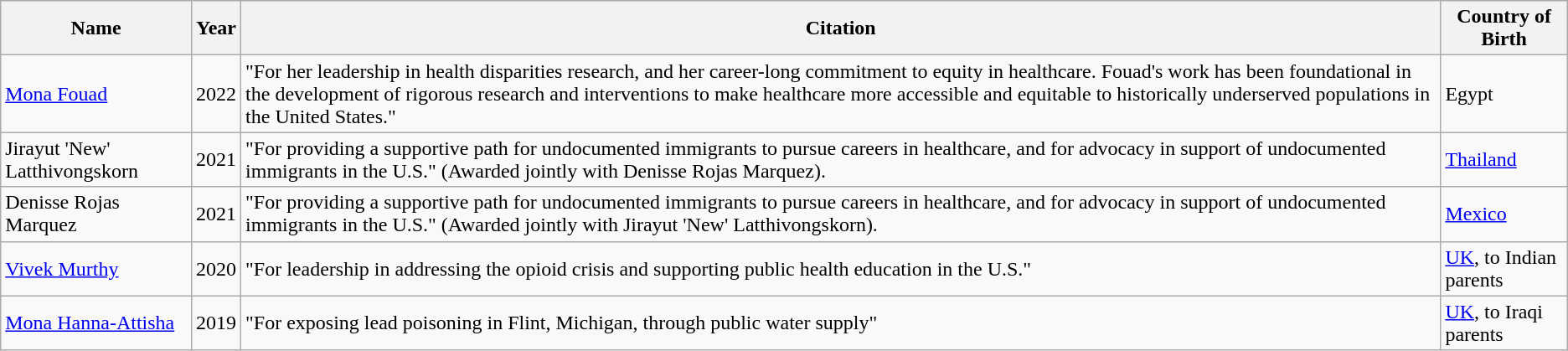<table class="wikitable" border="1">
<tr>
<th>Name</th>
<th>Year</th>
<th>Citation</th>
<th>Country of Birth</th>
</tr>
<tr>
<td><a href='#'>Mona Fouad</a></td>
<td>2022</td>
<td>"For her leadership in health disparities research, and her career-long commitment to equity in healthcare. Fouad's work has been foundational in the development of rigorous research and interventions to make healthcare more accessible and equitable to historically underserved populations in the United States."</td>
<td>Egypt</td>
</tr>
<tr>
<td>Jirayut 'New' Latthivongskorn</td>
<td>2021</td>
<td>"For providing a supportive path for undocumented immigrants to pursue careers in healthcare, and for advocacy in support of undocumented immigrants in the U.S." (Awarded jointly with Denisse Rojas Marquez).</td>
<td><a href='#'>Thailand</a></td>
</tr>
<tr>
<td>Denisse Rojas Marquez</td>
<td>2021</td>
<td>"For providing a supportive path for undocumented immigrants to pursue careers in healthcare, and for advocacy in support of undocumented immigrants in the U.S." (Awarded jointly with Jirayut 'New' Latthivongskorn).</td>
<td><a href='#'>Mexico</a></td>
</tr>
<tr>
<td><a href='#'>Vivek Murthy</a><br></td>
<td>2020</td>
<td>"For leadership in addressing the opioid crisis and supporting public health education in the U.S."</td>
<td><a href='#'>UK</a>, to Indian parents</td>
</tr>
<tr>
<td><a href='#'>Mona Hanna-Attisha</a></td>
<td>2019</td>
<td>"For exposing lead poisoning in Flint, Michigan, through public water supply"</td>
<td><a href='#'>UK</a>, to Iraqi parents</td>
</tr>
</table>
